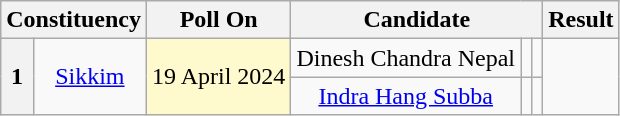<table class="wikitable" style="text-align:center;">
<tr>
<th colspan="2">Constituency</th>
<th>Poll On</th>
<th colspan="3">Candidate</th>
<th>Result</th>
</tr>
<tr>
<th rowspan="2">1</th>
<td rowspan="2"><a href='#'>Sikkim</a></td>
<td rowspan="2" bgcolor=#FFFACD>19 April 2024</td>
<td>Dinesh Chandra Nepal</td>
<td></td>
<td></td>
</tr>
<tr>
<td><a href='#'>Indra Hang Subba</a></td>
<td></td>
<td></td>
</tr>
</table>
